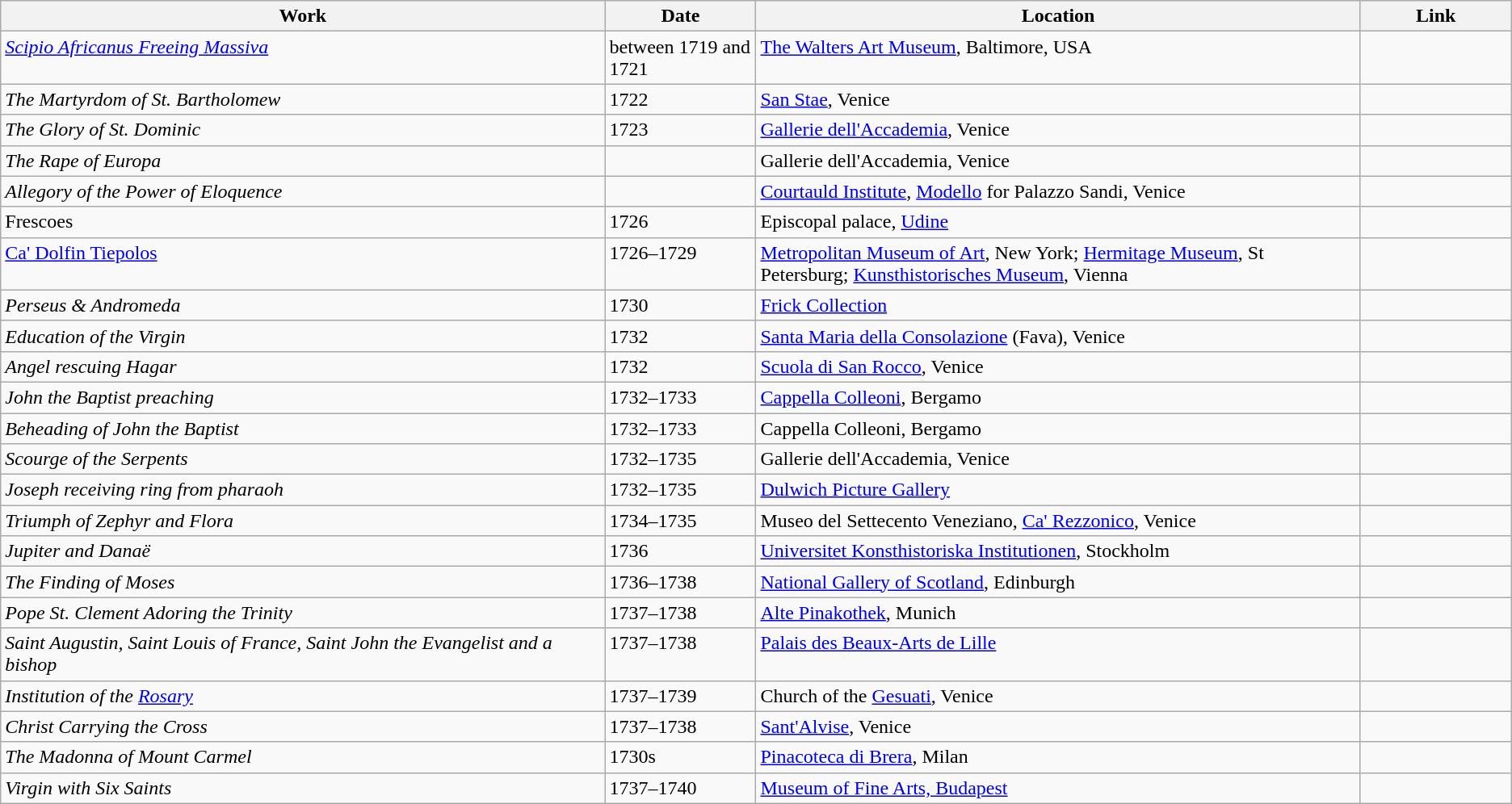<table class=wikitable>
<tr>
<th width="40%">Work</th>
<th width="10%">Date</th>
<th width="40%">Location</th>
<th width="10%">Link</th>
</tr>
<tr valign="top">
<td><em><a href='#'>Scipio Africanus Freeing Massiva</a></em></td>
<td>between 1719 and 1721</td>
<td><a href='#'>The Walters Art Museum</a>, Baltimore, USA</td>
<td></td>
</tr>
<tr valign="top">
<td><em>The Martyrdom of St. Bartholomew</em></td>
<td>1722</td>
<td><a href='#'>San Stae</a>, Venice</td>
<td></td>
</tr>
<tr valign="top">
<td><em>The Glory of St. Dominic</em></td>
<td>1723</td>
<td><a href='#'>Gallerie dell'Accademia</a>, Venice</td>
<td></td>
</tr>
<tr valign="top">
<td><em>The Rape of Europa</em></td>
<td></td>
<td>Gallerie dell'Accademia, Venice</td>
<td></td>
</tr>
<tr valign="top">
<td><em>Allegory of the Power of Eloquence</em></td>
<td></td>
<td><a href='#'>Courtauld Institute</a>, <a href='#'>Modello</a> for Palazzo Sandi, Venice</td>
<td></td>
</tr>
<tr valign="top">
<td>Frescoes</td>
<td>1726</td>
<td>Episcopal palace, <a href='#'>Udine</a></td>
<td></td>
</tr>
<tr valign="top">
<td><a href='#'>Ca' Dolfin Tiepolos</a></td>
<td>1726–1729</td>
<td><a href='#'>Metropolitan Museum of Art</a>, New York; <a href='#'>Hermitage Museum</a>, St Petersburg; <a href='#'>Kunsthistorisches Museum</a>, Vienna</td>
<td></td>
</tr>
<tr valign="top">
<td><em>Perseus & Andromeda</em></td>
<td>1730</td>
<td><a href='#'>Frick Collection</a></td>
<td></td>
</tr>
<tr valign="top">
<td><em>Education of the Virgin</em></td>
<td>1732</td>
<td><a href='#'>Santa Maria della Consolazione</a> (Fava), Venice</td>
<td></td>
</tr>
<tr valign="top">
<td><em>Angel rescuing Hagar</em></td>
<td>1732</td>
<td><a href='#'>Scuola di San Rocco</a>, Venice</td>
<td></td>
</tr>
<tr valign="top">
<td><em>John the Baptist preaching</em></td>
<td>1732–1733</td>
<td><a href='#'>Cappella Colleoni</a>, Bergamo</td>
<td></td>
</tr>
<tr valign="top">
<td><em>Beheading of John the Baptist</em></td>
<td>1732–1733</td>
<td>Cappella Colleoni, Bergamo</td>
<td></td>
</tr>
<tr valign="top">
<td><em>Scourge of the Serpents</em></td>
<td>1732–1735</td>
<td>Gallerie dell'Accademia, Venice</td>
<td></td>
</tr>
<tr valign="top">
<td><em>Joseph receiving ring from pharaoh</em></td>
<td>1732–1735</td>
<td><a href='#'>Dulwich Picture Gallery</a></td>
<td></td>
</tr>
<tr valign="top">
<td><em>Triumph of Zephyr and Flora</em></td>
<td>1734–1735</td>
<td>Museo del Settecento Veneziano, <a href='#'>Ca' Rezzonico</a>, Venice</td>
<td></td>
</tr>
<tr valign="top">
<td><em>Jupiter and Danaë</em></td>
<td>1736</td>
<td><a href='#'>Universitet Konsthistoriska Institutionen</a>, Stockholm</td>
<td></td>
</tr>
<tr valign="top">
<td><em>The Finding of Moses</em></td>
<td>1736–1738</td>
<td><a href='#'>National Gallery of Scotland</a>, Edinburgh</td>
<td></td>
</tr>
<tr valign="top">
<td><em>Pope St. Clement Adoring the Trinity</em></td>
<td>1737–1738</td>
<td><a href='#'>Alte Pinakothek</a>, Munich</td>
<td></td>
</tr>
<tr valign="top">
<td><em>Saint Augustin, Saint Louis of France, Saint John the Evangelist and a bishop</em></td>
<td>1737–1738</td>
<td><a href='#'>Palais des Beaux-Arts de Lille</a></td>
<td></td>
</tr>
<tr valign="top">
<td><em>Institution of the <a href='#'>Rosary</a></em></td>
<td>1737–1739</td>
<td>Church of the <a href='#'>Gesuati</a>, Venice</td>
<td></td>
</tr>
<tr valign="top">
<td><em>Christ Carrying the Cross</em></td>
<td>1737–1738</td>
<td><a href='#'>Sant'Alvise</a>, Venice</td>
<td></td>
</tr>
<tr valign="top">
<td><em>The Madonna of Mount Carmel</em></td>
<td>1730s</td>
<td><a href='#'>Pinacoteca di Brera</a>, Milan</td>
<td></td>
</tr>
<tr valign="top">
<td><em>Virgin with Six Saints</em></td>
<td>1737–1740</td>
<td><a href='#'>Museum of Fine Arts, Budapest</a></td>
<td></td>
</tr>
</table>
